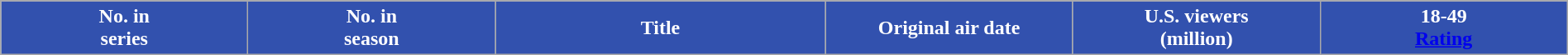<table class="wikitable plainrowheaders" style="width:100%; margin:auto;">
<tr>
</tr>
<tr style="color:white">
<th scope="col" style="background-color: #3251AE; width:12em;">No. in<br>series</th>
<th scope="col" style="background-color: #3251AE; width:12em;">No. in<br>season</th>
<th scope="col" style="background-color: #3251AE;">Title<br></th>
<th scope="col" style="background-color: #3251AE; width:12em;">Original air date<br></th>
<th scope="col" style="background-color: #3251AE; width:12em;">U.S. viewers<br>(million)</th>
<th scope="col" style="background-color: #3251AE; width:12em;">18-49<br><a href='#'>Rating</a><br>












</th>
</tr>
</table>
